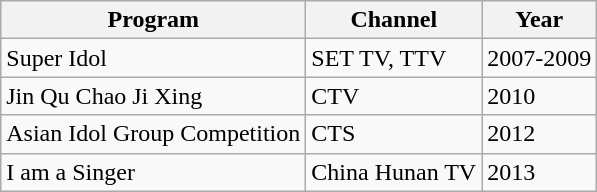<table class="wikitable">
<tr>
<th>Program</th>
<th>Channel</th>
<th>Year</th>
</tr>
<tr>
<td>Super Idol</td>
<td>SET TV, TTV</td>
<td>2007-2009</td>
</tr>
<tr>
<td>Jin Qu Chao Ji Xing</td>
<td>CTV</td>
<td>2010</td>
</tr>
<tr>
<td>Asian Idol Group Competition</td>
<td>CTS</td>
<td>2012</td>
</tr>
<tr>
<td>I am a Singer</td>
<td>China Hunan TV</td>
<td>2013</td>
</tr>
</table>
